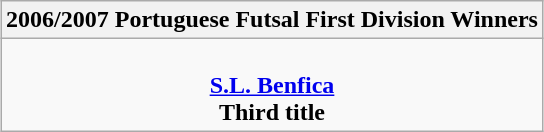<table class="wikitable" style="text-align: center; margin: 0 auto">
<tr>
<th>2006/2007 Portuguese Futsal First Division Winners</th>
</tr>
<tr>
<td align=center><br><strong><a href='#'>S.L. Benfica</a></strong><br><strong>Third title</strong></td>
</tr>
</table>
